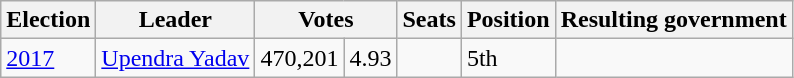<table class="wikitable">
<tr>
<th>Election</th>
<th>Leader</th>
<th colspan="2">Votes</th>
<th>Seats</th>
<th>Position</th>
<th>Resulting government</th>
</tr>
<tr>
<td><a href='#'>2017</a></td>
<td><a href='#'>Upendra Yadav</a></td>
<td>470,201</td>
<td>4.93</td>
<td style="text-align:center;"></td>
<td>5th</td>
<td></td>
</tr>
</table>
